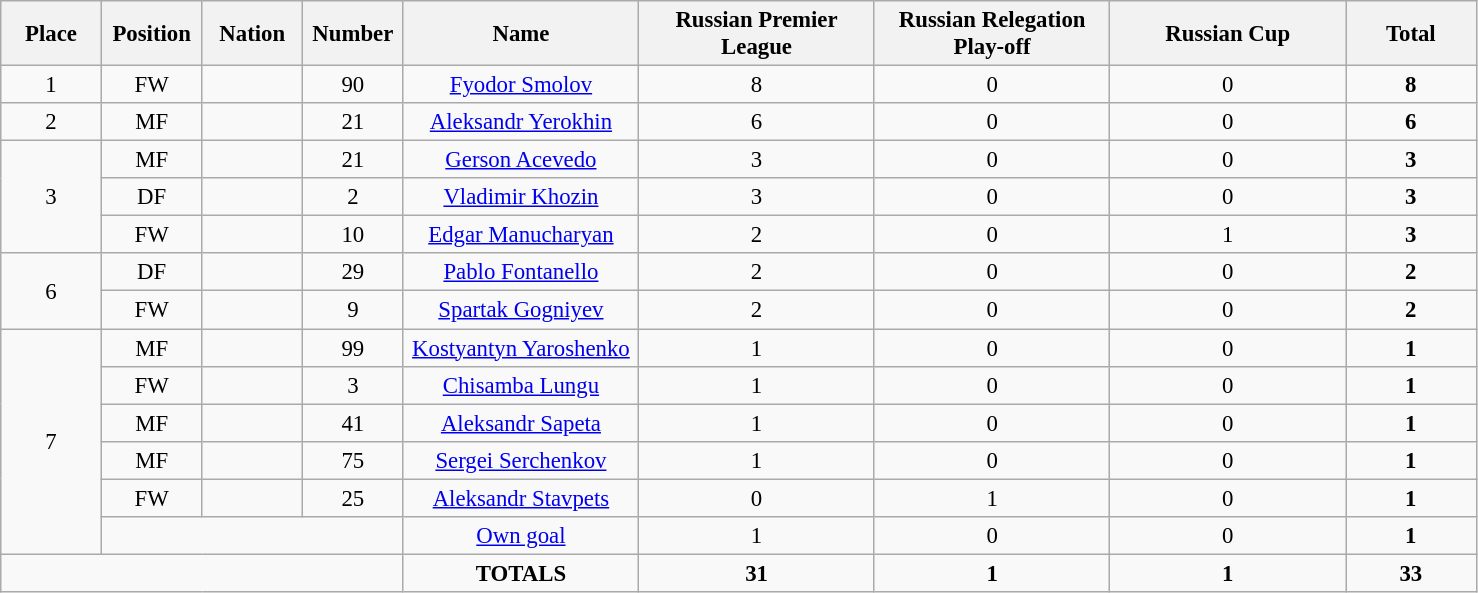<table class="wikitable" style="font-size: 95%; text-align: center;">
<tr>
<th width=60>Place</th>
<th width=60>Position</th>
<th width=60>Nation</th>
<th width=60>Number</th>
<th width=150>Name</th>
<th width=150>Russian Premier League</th>
<th width=150>Russian Relegation Play-off</th>
<th width=150>Russian Cup</th>
<th width=80><strong>Total</strong></th>
</tr>
<tr>
<td>1</td>
<td>FW</td>
<td></td>
<td>90</td>
<td><a href='#'>Fyodor Smolov</a></td>
<td>8</td>
<td>0</td>
<td>0</td>
<td><strong>8</strong></td>
</tr>
<tr>
<td>2</td>
<td>MF</td>
<td></td>
<td>21</td>
<td><a href='#'>Aleksandr Yerokhin</a></td>
<td>6</td>
<td>0</td>
<td>0</td>
<td><strong>6</strong></td>
</tr>
<tr>
<td rowspan="3">3</td>
<td>MF</td>
<td></td>
<td>21</td>
<td><a href='#'>Gerson Acevedo</a></td>
<td>3</td>
<td>0</td>
<td>0</td>
<td><strong>3</strong></td>
</tr>
<tr>
<td>DF</td>
<td></td>
<td>2</td>
<td><a href='#'>Vladimir Khozin</a></td>
<td>3</td>
<td>0</td>
<td>0</td>
<td><strong>3</strong></td>
</tr>
<tr>
<td>FW</td>
<td></td>
<td>10</td>
<td><a href='#'>Edgar Manucharyan</a></td>
<td>2</td>
<td>0</td>
<td>1</td>
<td><strong>3</strong></td>
</tr>
<tr>
<td rowspan="2">6</td>
<td>DF</td>
<td></td>
<td>29</td>
<td><a href='#'>Pablo Fontanello</a></td>
<td>2</td>
<td>0</td>
<td>0</td>
<td><strong>2</strong></td>
</tr>
<tr>
<td>FW</td>
<td></td>
<td>9</td>
<td><a href='#'>Spartak Gogniyev</a></td>
<td>2</td>
<td>0</td>
<td>0</td>
<td><strong>2</strong></td>
</tr>
<tr>
<td rowspan="6">7</td>
<td>MF</td>
<td></td>
<td>99</td>
<td><a href='#'>Kostyantyn Yaroshenko</a></td>
<td>1</td>
<td>0</td>
<td>0</td>
<td><strong>1</strong></td>
</tr>
<tr>
<td>FW</td>
<td></td>
<td>3</td>
<td><a href='#'>Chisamba Lungu</a></td>
<td>1</td>
<td>0</td>
<td>0</td>
<td><strong>1</strong></td>
</tr>
<tr>
<td>MF</td>
<td></td>
<td>41</td>
<td><a href='#'>Aleksandr Sapeta</a></td>
<td>1</td>
<td>0</td>
<td>0</td>
<td><strong>1</strong></td>
</tr>
<tr>
<td>MF</td>
<td></td>
<td>75</td>
<td><a href='#'>Sergei Serchenkov</a></td>
<td>1</td>
<td>0</td>
<td>0</td>
<td><strong>1</strong></td>
</tr>
<tr>
<td>FW</td>
<td></td>
<td>25</td>
<td><a href='#'>Aleksandr Stavpets</a></td>
<td>0</td>
<td>1</td>
<td>0</td>
<td><strong>1</strong></td>
</tr>
<tr>
<td colspan="3"></td>
<td><a href='#'>Own goal</a></td>
<td>1</td>
<td>0</td>
<td>0</td>
<td><strong>1</strong></td>
</tr>
<tr>
<td colspan="4"></td>
<td><strong>TOTALS</strong></td>
<td><strong>31</strong></td>
<td><strong>1</strong></td>
<td><strong>1</strong></td>
<td><strong>33</strong></td>
</tr>
</table>
